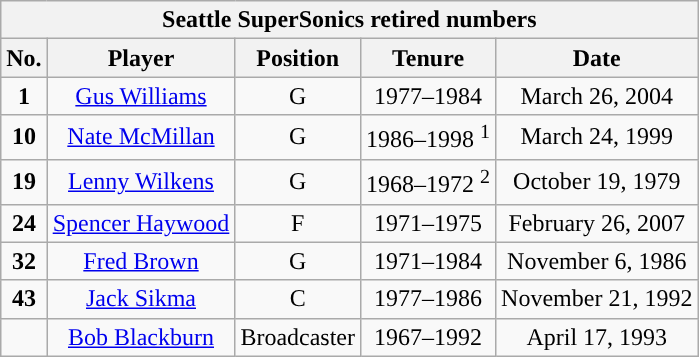<table class="wikitable" style="text-align:center">
<tr>
<th colspan=5>Seattle SuperSonics retired numbers</th>
</tr>
<tr>
<th>No.</th>
<th>Player</th>
<th>Position</th>
<th>Tenure</th>
<th>Date</th>
</tr>
<tr>
<td><strong>1</strong></td>
<td><a href='#'>Gus Williams</a></td>
<td>G</td>
<td>1977–1984</td>
<td>March 26, 2004</td>
</tr>
<tr>
<td><strong>10</strong></td>
<td><a href='#'>Nate McMillan</a></td>
<td>G</td>
<td>1986–1998 <sup>1</sup></td>
<td>March 24, 1999</td>
</tr>
<tr>
<td><strong>19</strong></td>
<td><a href='#'>Lenny Wilkens</a></td>
<td>G</td>
<td>1968–1972 <sup>2</sup></td>
<td>October 19, 1979</td>
</tr>
<tr>
<td><strong>24</strong></td>
<td><a href='#'>Spencer Haywood</a></td>
<td>F</td>
<td>1971–1975</td>
<td>February 26, 2007</td>
</tr>
<tr>
<td><strong>32</strong></td>
<td><a href='#'>Fred Brown</a></td>
<td>G</td>
<td>1971–1984</td>
<td>November 6, 1986</td>
</tr>
<tr>
<td><strong>43</strong></td>
<td><a href='#'>Jack Sikma</a></td>
<td>C</td>
<td>1977–1986</td>
<td>November 21, 1992</td>
</tr>
<tr>
<td></td>
<td><a href='#'>Bob Blackburn</a></td>
<td>Broadcaster</td>
<td>1967–1992</td>
<td>April 17, 1993</td>
</tr>
</table>
